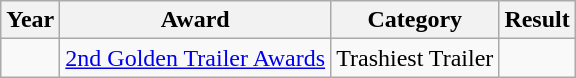<table class="wikitable sortable">
<tr>
<th>Year</th>
<th>Award</th>
<th>Category</th>
<th>Result</th>
</tr>
<tr>
<td rowspan="1"></td>
<td rowspan="1"><a href='#'>2nd Golden Trailer Awards</a></td>
<td>Trashiest Trailer</td>
<td></td>
</tr>
</table>
